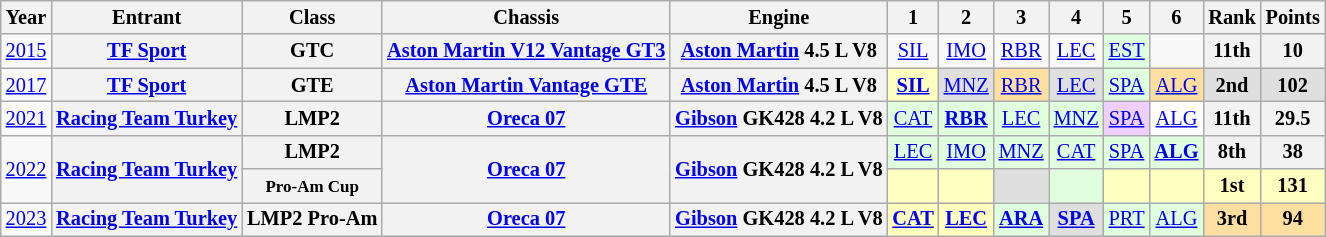<table class="wikitable" style="text-align:center; font-size:85%">
<tr>
<th>Year</th>
<th>Entrant</th>
<th>Class</th>
<th>Chassis</th>
<th>Engine</th>
<th>1</th>
<th>2</th>
<th>3</th>
<th>4</th>
<th>5</th>
<th>6</th>
<th>Rank</th>
<th>Points</th>
</tr>
<tr>
<td><a href='#'>2015</a></td>
<th nowrap><a href='#'>TF Sport</a></th>
<th nowrap>GTC</th>
<th nowrap><a href='#'>Aston Martin V12 Vantage GT3</a></th>
<th nowrap><a href='#'>Aston Martin</a> 4.5 L V8</th>
<td><a href='#'>SIL</a></td>
<td><a href='#'>IMO</a></td>
<td><a href='#'>RBR</a></td>
<td><a href='#'>LEC</a></td>
<td style="background:#DFFFDF;"><a href='#'>EST</a><br></td>
<td></td>
<th>11th</th>
<th>10</th>
</tr>
<tr>
<td><a href='#'>2017</a></td>
<th nowrap><a href='#'>TF Sport</a></th>
<th>GTE</th>
<th nowrap><a href='#'>Aston Martin Vantage GTE</a></th>
<th nowrap><a href='#'>Aston Martin</a> 4.5 L V8</th>
<td style="background:#FFFFBF;"><strong><a href='#'>SIL</a></strong><br></td>
<td style="background:#DFDFDF;"><a href='#'>MNZ</a><br></td>
<td style="background:#FFDF9F;"><a href='#'>RBR</a><br></td>
<td style="background:#DFDFDF;"><a href='#'>LEC</a><br></td>
<td style="background:#DFFFDF;"><a href='#'>SPA</a><br></td>
<td style="background:#FFDF9F;"><a href='#'>ALG</a><br></td>
<th style="background:#DFDFDF;">2nd</th>
<th style="background:#DFDFDF;">102</th>
</tr>
<tr>
<td><a href='#'>2021</a></td>
<th nowrap><a href='#'>Racing Team Turkey</a></th>
<th>LMP2</th>
<th nowrap><a href='#'>Oreca 07</a></th>
<th nowrap><a href='#'>Gibson</a> GK428 4.2 L V8</th>
<td style="background:#DFFFDF;"><a href='#'>CAT</a><br></td>
<td style="background:#DFFFDF;"><strong><a href='#'>RBR</a></strong><br></td>
<td style="background:#DFFFDF;"><a href='#'>LEC</a><br></td>
<td style="background:#DFFFDF;"><a href='#'>MNZ</a><br></td>
<td style="background:#EFCFFF;"><a href='#'>SPA</a><br></td>
<td style="background:#FFFFFF;"><a href='#'>ALG</a><br></td>
<th>11th</th>
<th>29.5</th>
</tr>
<tr>
<td rowspan="2"><a href='#'>2022</a></td>
<th rowspan="2" nowrap><a href='#'>Racing Team Turkey</a></th>
<th>LMP2</th>
<th rowspan="2" nowrap><a href='#'>Oreca 07</a></th>
<th rowspan="2" nowrap><a href='#'>Gibson</a> GK428 4.2 L V8</th>
<td style="background:#DFFFDF;"><a href='#'>LEC</a><br></td>
<td style="background:#DFFFDF;"><a href='#'>IMO</a><br></td>
<td style="background:#DFFFDF;"><a href='#'>MNZ</a><br></td>
<td style="background:#DFFFDF;"><a href='#'>CAT</a><br></td>
<td style="background:#DFFFDF;"><a href='#'>SPA</a><br></td>
<td style="background:#DFFFDF;"><strong><a href='#'>ALG</a></strong><br></td>
<th>8th</th>
<th>38</th>
</tr>
<tr>
<th><small>Pro-Am Cup</small></th>
<td style="background:#FFFFBF;"></td>
<td style="background:#FFFFBF;"></td>
<td style="background:#DFDFDF;"></td>
<td style="background:#DFFFDF;"></td>
<td style="background:#FFFFBF;"></td>
<td style="background:#FFFFBF;"></td>
<th style="background:#FFFFBF;">1st</th>
<th style="background:#FFFFBF;">131</th>
</tr>
<tr>
<td><a href='#'>2023</a></td>
<th><a href='#'>Racing Team Turkey</a></th>
<th>LMP2 Pro-Am</th>
<th><a href='#'>Oreca 07</a></th>
<th><a href='#'>Gibson</a> GK428 4.2 L V8</th>
<td style="background:#FFFFBF;"><strong><a href='#'>CAT</a></strong><br></td>
<td style="background:#FFFFBF;"><strong><a href='#'>LEC</a></strong><br></td>
<td style="background:#DFFFDF;"><strong><a href='#'>ARA</a></strong><br></td>
<td style="background:#DFDFDF;"><strong><a href='#'>SPA</a></strong><br></td>
<td style="background:#DFFFDF;"><a href='#'>PRT</a><br></td>
<td style="background:#DFFFDF;"><a href='#'>ALG</a><br></td>
<th style="background:#FFDF9F;">3rd</th>
<th style="background:#FFDF9F;">94</th>
</tr>
</table>
